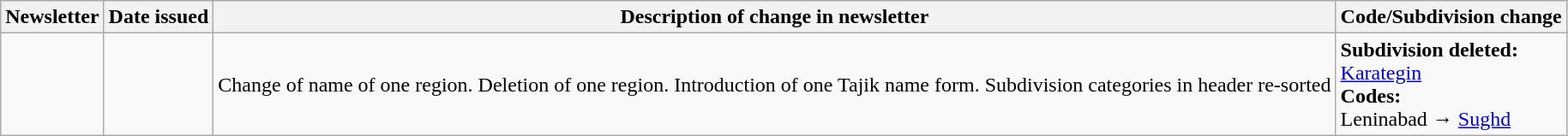<table class="wikitable">
<tr>
<th>Newsletter</th>
<th>Date issued</th>
<th>Description of change in newsletter</th>
<th>Code/Subdivision change</th>
</tr>
<tr>
<td id="I-4"></td>
<td></td>
<td>Change of name of one region. Deletion of one region. Introduction of one Tajik name form. Subdivision categories in header re-sorted</td>
<td style=white-space:nowrap><strong>Subdivision deleted:</strong><br>  <a href='#'>Karategin</a><br> <strong>Codes:</strong><br>  Leninabad →  <a href='#'>Sughd</a></td>
</tr>
</table>
